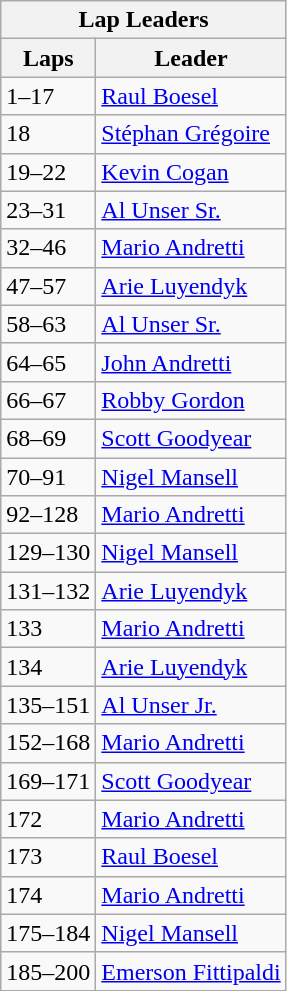<table class="wikitable">
<tr>
<th colspan=2>Lap Leaders</th>
</tr>
<tr>
<th>Laps</th>
<th>Leader</th>
</tr>
<tr>
<td>1–17</td>
<td><a href='#'>Raul Boesel</a></td>
</tr>
<tr>
<td>18</td>
<td><a href='#'>Stéphan Grégoire</a></td>
</tr>
<tr>
<td>19–22</td>
<td><a href='#'>Kevin Cogan</a></td>
</tr>
<tr>
<td>23–31</td>
<td><a href='#'>Al Unser Sr.</a></td>
</tr>
<tr>
<td>32–46</td>
<td><a href='#'>Mario Andretti</a></td>
</tr>
<tr>
<td>47–57</td>
<td><a href='#'>Arie Luyendyk</a></td>
</tr>
<tr>
<td>58–63</td>
<td><a href='#'>Al Unser Sr.</a></td>
</tr>
<tr>
<td>64–65</td>
<td><a href='#'>John Andretti</a></td>
</tr>
<tr>
<td>66–67</td>
<td><a href='#'>Robby Gordon</a></td>
</tr>
<tr>
<td>68–69</td>
<td><a href='#'>Scott Goodyear</a></td>
</tr>
<tr>
<td>70–91</td>
<td><a href='#'>Nigel Mansell</a></td>
</tr>
<tr>
<td>92–128</td>
<td><a href='#'>Mario Andretti</a></td>
</tr>
<tr>
<td>129–130</td>
<td><a href='#'>Nigel Mansell</a></td>
</tr>
<tr>
<td>131–132</td>
<td><a href='#'>Arie Luyendyk</a></td>
</tr>
<tr>
<td>133</td>
<td><a href='#'>Mario Andretti</a></td>
</tr>
<tr>
<td>134</td>
<td><a href='#'>Arie Luyendyk</a></td>
</tr>
<tr>
<td>135–151</td>
<td><a href='#'>Al Unser Jr.</a></td>
</tr>
<tr>
<td>152–168</td>
<td><a href='#'>Mario Andretti</a></td>
</tr>
<tr>
<td>169–171</td>
<td><a href='#'>Scott Goodyear</a></td>
</tr>
<tr>
<td>172</td>
<td><a href='#'>Mario Andretti</a></td>
</tr>
<tr>
<td>173</td>
<td><a href='#'>Raul Boesel</a></td>
</tr>
<tr>
<td>174</td>
<td><a href='#'>Mario Andretti</a></td>
</tr>
<tr>
<td>175–184</td>
<td><a href='#'>Nigel Mansell</a></td>
</tr>
<tr>
<td>185–200</td>
<td><a href='#'>Emerson Fittipaldi</a></td>
</tr>
</table>
